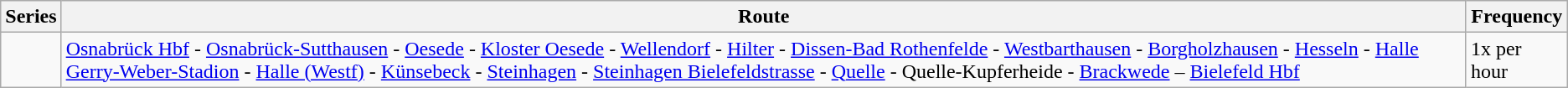<table class="wikitable vatop">
<tr>
<th>Series</th>
<th>Route</th>
<th>Frequency</th>
</tr>
<tr>
<td></td>
<td><a href='#'>Osnabrück Hbf</a> - <a href='#'>Osnabrück-Sutthausen</a> - <a href='#'>Oesede</a> - <a href='#'>Kloster Oesede</a> - <a href='#'>Wellendorf</a> - <a href='#'>Hilter</a> - <a href='#'>Dissen-Bad Rothenfelde</a> - <a href='#'>Westbarthausen</a> - <a href='#'>Borgholzhausen</a> - <a href='#'>Hesseln</a> - <a href='#'>Halle Gerry-Weber-Stadion</a> - <a href='#'>Halle (Westf)</a> - <a href='#'>Künsebeck</a> - <a href='#'>Steinhagen</a> - <a href='#'>Steinhagen Bielefeldstrasse</a> - <a href='#'>Quelle</a> - Quelle-Kupferheide - <a href='#'>Brackwede</a> – <a href='#'>Bielefeld Hbf</a></td>
<td>1x per hour</td>
</tr>
</table>
